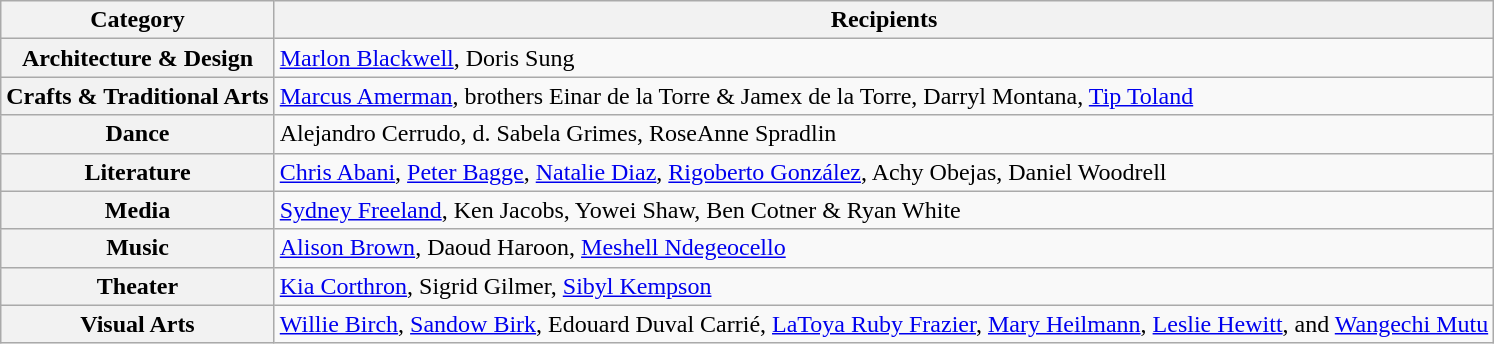<table class=wikitable>
<tr>
<th>Category</th>
<th>Recipients</th>
</tr>
<tr>
<th>Architecture & Design</th>
<td><a href='#'>Marlon Blackwell</a>, Doris Sung</td>
</tr>
<tr>
<th>Crafts & Traditional Arts</th>
<td><a href='#'>Marcus Amerman</a>, brothers Einar de la Torre & Jamex de la Torre, Darryl Montana, <a href='#'>Tip Toland</a></td>
</tr>
<tr>
<th>Dance</th>
<td>Alejandro Cerrudo, d. Sabela Grimes, RoseAnne Spradlin</td>
</tr>
<tr>
<th>Literature</th>
<td><a href='#'>Chris Abani</a>, <a href='#'>Peter Bagge</a>, <a href='#'>Natalie Diaz</a>, <a href='#'>Rigoberto González</a>, Achy Obejas, Daniel Woodrell</td>
</tr>
<tr>
<th>Media</th>
<td><a href='#'>Sydney Freeland</a>, Ken Jacobs, Yowei Shaw, Ben Cotner & Ryan White</td>
</tr>
<tr>
<th>Music</th>
<td><a href='#'>Alison Brown</a>, Daoud Haroon, <a href='#'>Meshell Ndegeocello</a></td>
</tr>
<tr>
<th>Theater</th>
<td><a href='#'>Kia Corthron</a>, Sigrid Gilmer, <a href='#'>Sibyl Kempson</a></td>
</tr>
<tr>
<th>Visual Arts</th>
<td><a href='#'>Willie Birch</a>, <a href='#'>Sandow Birk</a>, Edouard Duval Carrié, <a href='#'>LaToya Ruby Frazier</a>, <a href='#'>Mary Heilmann</a>, <a href='#'>Leslie Hewitt</a>, and <a href='#'>Wangechi Mutu</a></td>
</tr>
</table>
